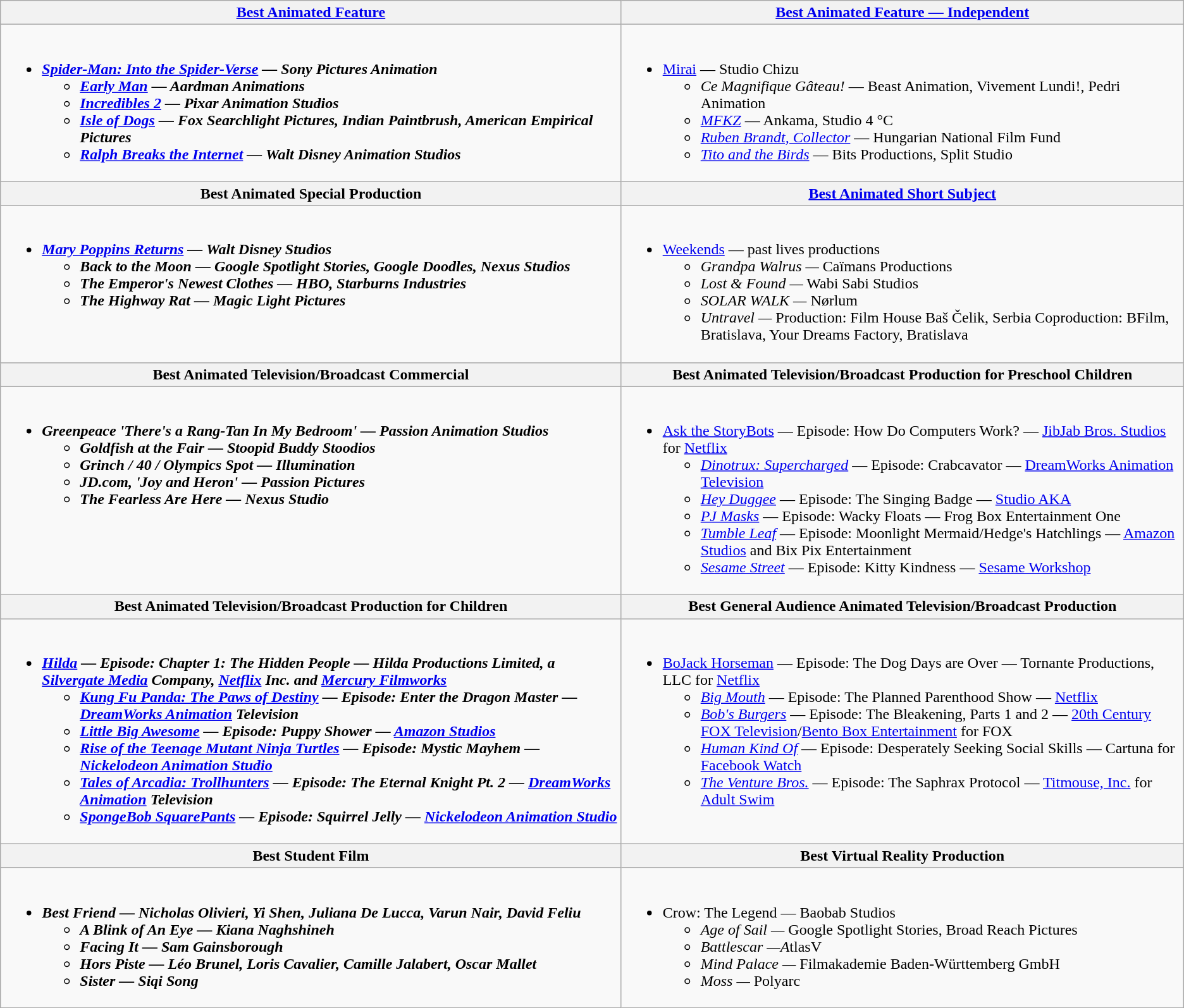<table class="wikitable" style="width=100%">
<tr>
<th style="width=50%"><a href='#'>Best Animated Feature</a></th>
<th style="width=50%"><a href='#'>Best Animated Feature — Independent</a></th>
</tr>
<tr>
<td valign="top"><br><ul><li><strong><em><a href='#'>Spider-Man: Into the Spider-Verse</a> —<em> Sony Pictures Animation<strong><ul><li></em><a href='#'>Early Man</a> —<em> Aardman Animations</li><li></em><a href='#'>Incredibles 2</a><em> — Pixar Animation Studios</li><li></em><a href='#'>Isle of Dogs</a> —<em> Fox Searchlight Pictures, Indian Paintbrush, American Empirical Pictures</li><li></em><a href='#'>Ralph Breaks the Internet</a><em> — Walt Disney Animation Studios</li></ul></li></ul></td>
<td valign="top"><br><ul><li></em></strong><a href='#'>Mirai</a></em> — Studio Chizu</strong><ul><li><em>Ce Magnifique Gâteau!</em> — Beast Animation, Vivement Lundi!, Pedri Animation</li><li><em><a href='#'>MFKZ</a></em> — Ankama, Studio 4 °C</li><li><em><a href='#'>Ruben Brandt, Collector</a></em> — Hungarian National Film Fund</li><li><em><a href='#'>Tito and the Birds</a></em> — Bits Productions, Split Studio</li></ul></li></ul></td>
</tr>
<tr>
<th style="width=50%">Best Animated Special Production</th>
<th style="width=50%"><a href='#'>Best Animated Short Subject</a></th>
</tr>
<tr>
<td valign="top"><br><ul><li><strong><em><a href='#'>Mary Poppins Returns</a> —<em> Walt Disney Studios<strong><ul><li></em>Back to the Moon —<em> Google Spotlight Stories, Google Doodles, Nexus Studios</li><li></em>The Emperor's Newest Clothes —<em> HBO, Starburns Industries</li><li></em>The Highway Rat —<em> Magic Light Pictures</li></ul></li></ul></td>
<td valign="top"><br><ul><li></em></strong><a href='#'>Weekends</a></em> — past lives productions</strong><ul><li><em>Grandpa Walrus —</em> Caïmans Productions</li><li><em>Lost & Found —</em> Wabi Sabi Studios</li><li><em>SOLAR WALK —</em> Nørlum</li><li><em>Untravel —</em> Production: Film House Baš Čelik, Serbia Coproduction: BFilm, Bratislava, Your Dreams Factory, Bratislava</li></ul></li></ul></td>
</tr>
<tr>
<th style="width=50%">Best Animated Television/Broadcast Commercial</th>
<th style="width=50%">Best Animated Television/Broadcast Production for Preschool Children</th>
</tr>
<tr>
<td valign="top"><br><ul><li><strong><em>Greenpeace 'There's a Rang-Tan In My Bedroom' —<em> Passion Animation Studios<strong><ul><li></em>Goldfish at the Fair —<em> Stoopid Buddy Stoodios</li><li></em>Grinch / 40 / Olympics Spot —<em> Illumination</li><li></em>JD.com, 'Joy and Heron' —<em> Passion Pictures</li><li></em>The Fearless Are Here —<em> Nexus Studio</li></ul></li></ul></td>
<td valign="top"><br><ul><li></em></strong><a href='#'>Ask the StoryBots</a></em> — Episode: How Do Computers Work? — <a href='#'>JibJab Bros. Studios</a> for <a href='#'>Netflix</a></strong><ul><li><em><a href='#'>Dinotrux: Supercharged</a></em> — Episode: Crabcavator — <a href='#'>DreamWorks Animation Television</a></li><li><em><a href='#'>Hey Duggee</a></em> — Episode: The Singing Badge — <a href='#'>Studio AKA</a></li><li><em><a href='#'>PJ Masks</a></em> — Episode: Wacky Floats — Frog Box Entertainment One</li><li><em><a href='#'>Tumble Leaf</a></em> — Episode: Moonlight Mermaid/Hedge's Hatchlings — <a href='#'>Amazon Studios</a> and Bix Pix Entertainment</li><li><em><a href='#'>Sesame Street</a></em> — Episode: Kitty Kindness — <a href='#'>Sesame Workshop</a></li></ul></li></ul></td>
</tr>
<tr>
<th style="width=50%">Best Animated Television/Broadcast Production for Children</th>
<th style="width=50%">Best General Audience Animated Television/Broadcast Production</th>
</tr>
<tr>
<td valign="top"><br><ul><li><strong><em><a href='#'>Hilda</a><em> — Episode: Chapter 1: The Hidden People — Hilda Productions Limited, a <a href='#'>Silvergate Media</a> Company, <a href='#'>Netflix</a> Inc. and <a href='#'>Mercury Filmworks</a><strong><ul><li></em><a href='#'>Kung Fu Panda: The Paws of Destiny</a><em> — Episode: Enter the Dragon Master — <a href='#'>DreamWorks Animation</a> Television</li><li></em><a href='#'>Little Big Awesome</a><em> — Episode: Puppy Shower — <a href='#'>Amazon Studios</a></li><li></em><a href='#'>Rise of the Teenage Mutant Ninja Turtles</a><em> — Episode: Mystic Mayhem — <a href='#'>Nickelodeon Animation Studio</a></li><li></em><a href='#'>Tales of Arcadia: Trollhunters</a><em> — Episode: The Eternal Knight Pt. 2 — <a href='#'>DreamWorks Animation</a> Television</li><li></em><a href='#'>SpongeBob SquarePants</a><em> — Episode: Squirrel Jelly — <a href='#'>Nickelodeon Animation Studio</a></li></ul></li></ul></td>
<td valign="top"><br><ul><li></em></strong><a href='#'>BoJack Horseman</a></em> — Episode: The Dog Days are Over — Tornante Productions, LLC for <a href='#'>Netflix</a></strong><ul><li><em><a href='#'>Big Mouth</a></em> — Episode: The Planned Parenthood Show — <a href='#'>Netflix</a></li><li><em><a href='#'>Bob's Burgers</a></em> — Episode: The Bleakening, Parts 1 and 2 — <a href='#'>20th Century FOX Television</a>/<a href='#'>Bento Box Entertainment</a> for FOX</li><li><em><a href='#'>Human Kind Of</a></em> — Episode: Desperately Seeking Social Skills — Cartuna for <a href='#'>Facebook Watch</a></li><li><em><a href='#'>The Venture Bros.</a></em> — Episode: The Saphrax Protocol — <a href='#'>Titmouse, Inc.</a> for <a href='#'>Adult Swim</a></li></ul></li></ul></td>
</tr>
<tr>
<th style="width=50%">Best Student Film</th>
<th>Best Virtual Reality Production</th>
</tr>
<tr>
<td valign="top"><br><ul><li><strong><em>Best Friend —<em> Nicholas Olivieri, Yi Shen, Juliana De Lucca, Varun Nair, David Feliu<strong><ul><li></em>A Blink of An Eye —<em> Kiana Naghshineh</li><li></em>Facing It —<em> Sam Gainsborough</li><li></em>Hors Piste —<em> Léo Brunel, Loris Cavalier, Camille Jalabert, Oscar Mallet</li><li></em>Sister —<em> Siqi Song</li></ul></li></ul></td>
<td><br><ul><li></em></strong>Crow: The Legend —</em> Baobab Studios</strong><ul><li><em>Age of Sail —</em> Google Spotlight Stories, Broad Reach Pictures</li><li><em>Battlescar —A</em>tlasV</li><li><em>Mind Palace —</em> Filmakademie Baden-Württemberg GmbH</li><li><em>Moss —</em> Polyarc</li></ul></li></ul></td>
</tr>
</table>
